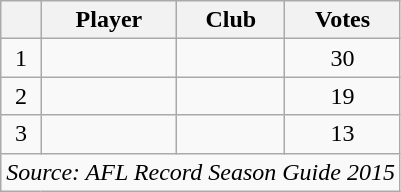<table class="wikitable sortable" style="text-align:center">
<tr>
<th></th>
<th>Player</th>
<th>Club</th>
<th>Votes</th>
</tr>
<tr>
<td>1</td>
<td></td>
<td></td>
<td>30</td>
</tr>
<tr>
<td>2</td>
<td></td>
<td></td>
<td>19</td>
</tr>
<tr>
<td>3</td>
<td></td>
<td></td>
<td>13</td>
</tr>
<tr class="sortbottom">
<td colspan=4><em>Source: AFL Record Season Guide 2015</em></td>
</tr>
</table>
